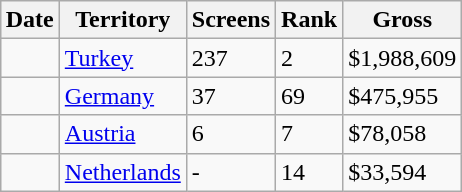<table class="wikitable sortable" align="center" style="margin:auto;">
<tr>
<th>Date</th>
<th>Territory</th>
<th>Screens</th>
<th>Rank</th>
<th>Gross</th>
</tr>
<tr>
<td></td>
<td><a href='#'>Turkey</a></td>
<td>237</td>
<td>2</td>
<td>$1,988,609</td>
</tr>
<tr>
<td></td>
<td><a href='#'>Germany</a></td>
<td>37</td>
<td>69</td>
<td>$475,955</td>
</tr>
<tr>
<td></td>
<td><a href='#'>Austria</a></td>
<td>6</td>
<td>7</td>
<td>$78,058</td>
</tr>
<tr>
<td></td>
<td><a href='#'>Netherlands</a></td>
<td>-</td>
<td>14</td>
<td>$33,594</td>
</tr>
</table>
